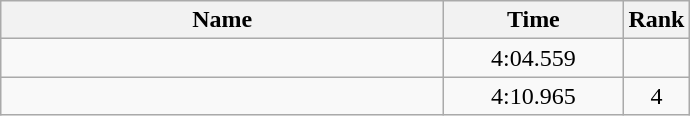<table class="wikitable" style="text-align:center;">
<tr>
<th style="width:18em">Name</th>
<th style="width:7em">Time</th>
<th>Rank</th>
</tr>
<tr>
<td align="left"></td>
<td>4:04.559</td>
<td></td>
</tr>
<tr>
<td align="left"></td>
<td>4:10.965</td>
<td>4</td>
</tr>
</table>
